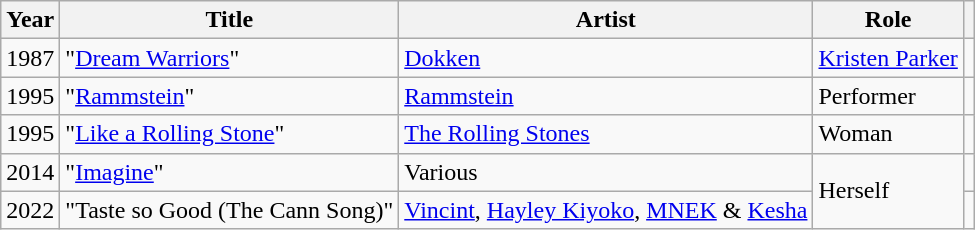<table class="wikitable sortable">
<tr>
<th>Year</th>
<th>Title</th>
<th>Artist</th>
<th>Role</th>
<th class="unsortable"></th>
</tr>
<tr>
<td>1987</td>
<td>"<a href='#'>Dream Warriors</a>"</td>
<td><a href='#'>Dokken</a></td>
<td><a href='#'>Kristen Parker</a></td>
<td></td>
</tr>
<tr>
<td>1995</td>
<td>"<a href='#'>Rammstein</a>"</td>
<td><a href='#'>Rammstein</a></td>
<td>Performer</td>
<td></td>
</tr>
<tr>
<td>1995</td>
<td>"<a href='#'>Like a Rolling Stone</a>"</td>
<td><a href='#'>The Rolling Stones</a></td>
<td>Woman</td>
<td></td>
</tr>
<tr>
<td>2014</td>
<td>"<a href='#'>Imagine</a>" </td>
<td>Various</td>
<td rowspan=2>Herself</td>
<td style="text-align: center;"></td>
</tr>
<tr>
<td>2022</td>
<td>"Taste so Good (The Cann Song)"</td>
<td><a href='#'>Vincint</a>, <a href='#'>Hayley Kiyoko</a>, <a href='#'>MNEK</a> & <a href='#'>Kesha</a></td>
<td></td>
</tr>
</table>
